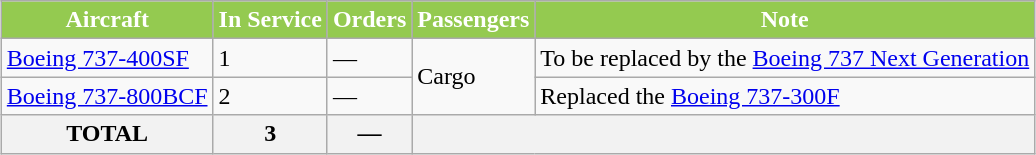<table class="wikitable" style="margin: 1em auto;">
<tr>
<th style="background:#94ca50; color:white;">Aircraft</th>
<th style="background:#94ca50; color:white;">In Service</th>
<th style="background:#94ca50; color:white;">Orders</th>
<th style="background:#94ca50; color:white;">Passengers</th>
<th style="background:#94ca50; color:white;">Note</th>
</tr>
<tr>
<td rowspan="1"><div><a href='#'>Boeing 737-400SF</a></div></td>
<td rowspan="1"><div>1</div></td>
<td rowspan="1"><div>—</div></td>
<td colspan="1" rowspan="2"><div><abbr>Cargo</abbr></div></td>
<td><div>To be replaced by the <a href='#'>Boeing 737 Next Generation</a></div></td>
</tr>
<tr>
<td rowspan="1"><div><a href='#'>Boeing 737-800BCF</a></div></td>
<td rowspan="1"><div>2</div></td>
<td rowspan="1"><div>—</div></td>
<td><div>Replaced the <a href='#'>Boeing 737-300F</a></div></td>
</tr>
<tr>
<th>TOTAL</th>
<th>3</th>
<th>—</th>
<th colspan="3"></th>
</tr>
</table>
